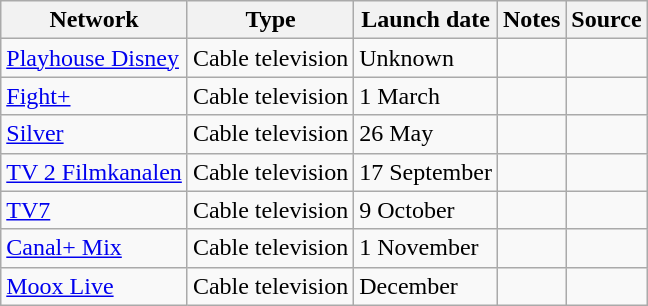<table class="wikitable sortable">
<tr>
<th>Network</th>
<th>Type</th>
<th>Launch date</th>
<th>Notes</th>
<th>Source</th>
</tr>
<tr>
<td><a href='#'>Playhouse Disney</a></td>
<td>Cable television</td>
<td>Unknown</td>
<td></td>
<td></td>
</tr>
<tr>
<td><a href='#'>Fight+</a></td>
<td>Cable television</td>
<td>1 March</td>
<td></td>
<td></td>
</tr>
<tr>
<td><a href='#'>Silver</a></td>
<td>Cable television</td>
<td>26 May</td>
<td></td>
<td></td>
</tr>
<tr>
<td><a href='#'>TV 2 Filmkanalen</a></td>
<td>Cable television</td>
<td>17 September</td>
<td></td>
<td></td>
</tr>
<tr>
<td><a href='#'>TV7</a></td>
<td>Cable television</td>
<td>9 October</td>
<td></td>
<td></td>
</tr>
<tr>
<td><a href='#'>Canal+ Mix</a></td>
<td>Cable television</td>
<td>1 November</td>
<td></td>
<td></td>
</tr>
<tr>
<td><a href='#'>Moox Live</a></td>
<td>Cable television</td>
<td>December</td>
<td></td>
<td></td>
</tr>
</table>
